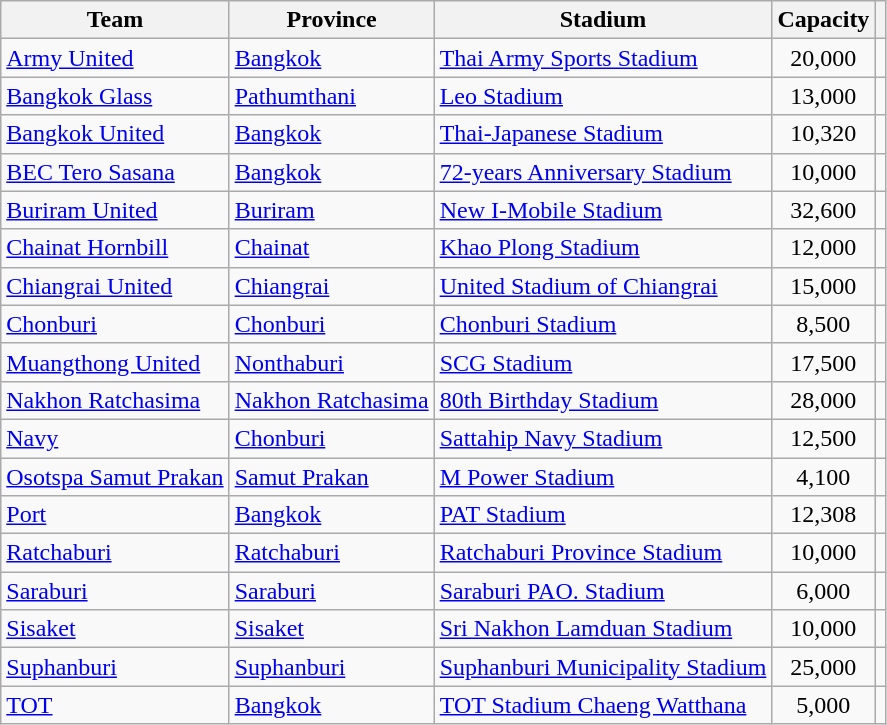<table class="wikitable sortable">
<tr>
<th>Team</th>
<th>Province</th>
<th>Stadium</th>
<th>Capacity</th>
<th class="unsortable"></th>
</tr>
<tr>
<td><a href='#'>Army United</a></td>
<td><a href='#'>Bangkok</a></td>
<td><a href='#'>Thai Army Sports Stadium</a></td>
<td align="center">20,000</td>
<td></td>
</tr>
<tr>
<td><a href='#'>Bangkok Glass</a></td>
<td><a href='#'>Pathumthani</a></td>
<td><a href='#'>Leo Stadium</a></td>
<td align="center">13,000</td>
<td></td>
</tr>
<tr>
<td><a href='#'>Bangkok United</a></td>
<td><a href='#'>Bangkok</a></td>
<td><a href='#'>Thai-Japanese Stadium</a></td>
<td align="center">10,320</td>
<td></td>
</tr>
<tr>
<td><a href='#'>BEC Tero Sasana</a></td>
<td><a href='#'>Bangkok</a></td>
<td><a href='#'>72-years Anniversary Stadium</a></td>
<td align="center">10,000</td>
<td></td>
</tr>
<tr>
<td><a href='#'>Buriram United</a></td>
<td><a href='#'>Buriram</a></td>
<td><a href='#'>New I-Mobile Stadium</a></td>
<td align="center">32,600</td>
<td></td>
</tr>
<tr>
<td><a href='#'>Chainat Hornbill</a></td>
<td><a href='#'>Chainat</a></td>
<td><a href='#'>Khao Plong Stadium</a></td>
<td align="center">12,000</td>
<td></td>
</tr>
<tr>
<td><a href='#'>Chiangrai United</a></td>
<td><a href='#'>Chiangrai</a></td>
<td><a href='#'>United Stadium of Chiangrai</a></td>
<td align="center">15,000</td>
<td></td>
</tr>
<tr>
<td><a href='#'>Chonburi</a></td>
<td><a href='#'>Chonburi</a></td>
<td><a href='#'>Chonburi Stadium</a></td>
<td align="center">8,500</td>
<td></td>
</tr>
<tr>
<td><a href='#'>Muangthong United</a></td>
<td><a href='#'>Nonthaburi</a></td>
<td><a href='#'>SCG Stadium</a></td>
<td align="center">17,500</td>
<td></td>
</tr>
<tr>
<td><a href='#'>Nakhon Ratchasima</a></td>
<td><a href='#'>Nakhon Ratchasima</a></td>
<td><a href='#'>80th Birthday Stadium</a></td>
<td align="center">28,000</td>
<td></td>
</tr>
<tr>
<td><a href='#'>Navy</a></td>
<td><a href='#'>Chonburi</a></td>
<td><a href='#'>Sattahip Navy Stadium</a></td>
<td align="center">12,500</td>
<td></td>
</tr>
<tr>
<td><a href='#'>Osotspa Samut Prakan</a></td>
<td><a href='#'>Samut Prakan</a></td>
<td><a href='#'>M Power Stadium</a></td>
<td align="center">4,100</td>
<td></td>
</tr>
<tr>
<td><a href='#'>Port</a></td>
<td><a href='#'>Bangkok</a></td>
<td><a href='#'>PAT Stadium</a></td>
<td align="center">12,308</td>
<td></td>
</tr>
<tr>
<td><a href='#'>Ratchaburi</a></td>
<td><a href='#'>Ratchaburi</a></td>
<td><a href='#'>Ratchaburi Province Stadium</a></td>
<td align="center">10,000</td>
<td></td>
</tr>
<tr>
<td><a href='#'>Saraburi</a></td>
<td><a href='#'>Saraburi</a></td>
<td><a href='#'>Saraburi PAO. Stadium</a></td>
<td align="center">6,000</td>
<td></td>
</tr>
<tr>
<td><a href='#'>Sisaket</a></td>
<td><a href='#'>Sisaket</a></td>
<td><a href='#'>Sri Nakhon Lamduan Stadium</a></td>
<td align="center">10,000</td>
<td></td>
</tr>
<tr>
<td><a href='#'>Suphanburi</a></td>
<td><a href='#'>Suphanburi</a></td>
<td><a href='#'>Suphanburi Municipality Stadium</a></td>
<td align="center">25,000</td>
<td></td>
</tr>
<tr>
<td><a href='#'>TOT</a></td>
<td><a href='#'>Bangkok</a></td>
<td><a href='#'>TOT Stadium Chaeng Watthana</a></td>
<td align="center">5,000</td>
<td></td>
</tr>
</table>
